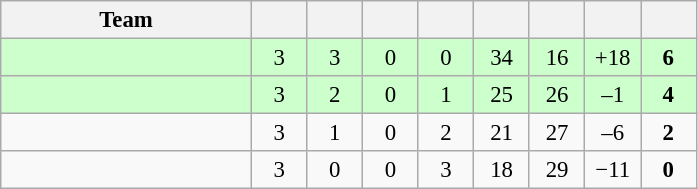<table class="wikitable" style="text-align:center;font-size:95%">
<tr>
<th width=160>Team</th>
<th width=30></th>
<th width=30></th>
<th width=30></th>
<th width=30></th>
<th width=30></th>
<th width=30></th>
<th width=30></th>
<th width=30></th>
</tr>
<tr bgcolor=ccffcc>
<td align="left"></td>
<td>3</td>
<td>3</td>
<td>0</td>
<td>0</td>
<td>34</td>
<td>16</td>
<td>+18</td>
<td><strong>6</strong></td>
</tr>
<tr bgcolor=ccffcc>
<td align="left"></td>
<td>3</td>
<td>2</td>
<td>0</td>
<td>1</td>
<td>25</td>
<td>26</td>
<td>–1</td>
<td><strong>4</strong></td>
</tr>
<tr>
<td align="left"></td>
<td>3</td>
<td>1</td>
<td>0</td>
<td>2</td>
<td>21</td>
<td>27</td>
<td>–6</td>
<td><strong>2</strong></td>
</tr>
<tr>
<td align="left"></td>
<td>3</td>
<td>0</td>
<td>0</td>
<td>3</td>
<td>18</td>
<td>29</td>
<td>−11</td>
<td><strong>0</strong></td>
</tr>
</table>
